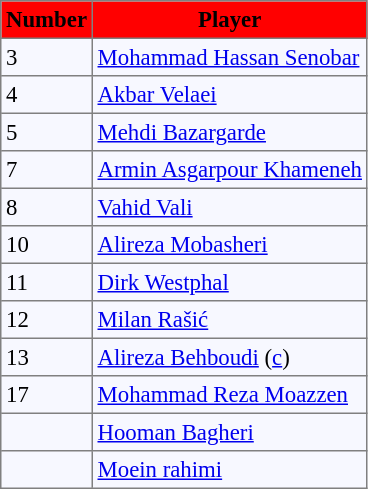<table bgcolor="#f7f8ff" cellpadding="3" cellspacing="0" border="1" style="font-size: 95%; border: gray solid 1px; border-collapse: collapse;">
<tr bgcolor="#ff0000">
<td align=center><strong>Number</strong></td>
<td align=center><strong>Player</strong></td>
</tr>
<tr align="left">
<td>3</td>
<td> <a href='#'>Mohammad Hassan Senobar</a></td>
</tr>
<tr align="left">
<td>4</td>
<td> <a href='#'>Akbar Velaei</a></td>
</tr>
<tr align="left">
<td>5</td>
<td> <a href='#'>Mehdi Bazargarde</a></td>
</tr>
<tr align="left">
<td>7</td>
<td> <a href='#'>Armin Asgarpour Khameneh</a></td>
</tr>
<tr align="left">
<td>8</td>
<td> <a href='#'>Vahid Vali</a></td>
</tr>
<tr align="left">
<td>10</td>
<td> <a href='#'>Alireza Mobasheri</a></td>
</tr>
<tr align="left">
<td>11</td>
<td> <a href='#'>Dirk Westphal</a></td>
</tr>
<tr align="left">
<td>12</td>
<td> <a href='#'>Milan Rašić</a></td>
</tr>
<tr align="left">
<td>13</td>
<td> <a href='#'>Alireza Behboudi</a> (<a href='#'>c</a>)</td>
</tr>
<tr align="left">
<td>17</td>
<td> <a href='#'>Mohammad Reza Moazzen</a></td>
</tr>
<tr align="left">
<td></td>
<td> <a href='#'>Hooman Bagheri</a></td>
</tr>
<tr align="left">
<td></td>
<td> <a href='#'>Moein rahimi</a></td>
</tr>
</table>
